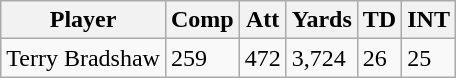<table class="wikitable">
<tr>
<th>Player</th>
<th>Comp</th>
<th>Att</th>
<th>Yards</th>
<th>TD</th>
<th>INT</th>
</tr>
<tr>
<td>Terry Bradshaw</td>
<td>259</td>
<td>472</td>
<td>3,724</td>
<td>26</td>
<td>25</td>
</tr>
</table>
